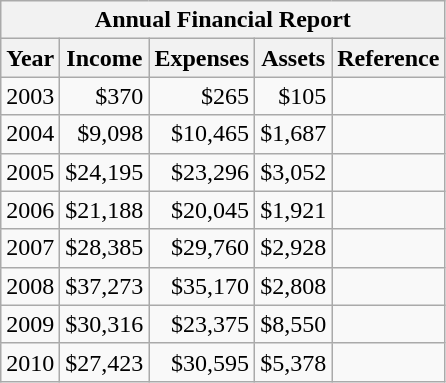<table class="wikitable" align="left">
<tr>
<th colspan="5">Annual Financial Report</th>
</tr>
<tr>
<th>Year</th>
<th>Income</th>
<th>Expenses</th>
<th>Assets</th>
<th>Reference</th>
</tr>
<tr>
<td>2003</td>
<td align=right>$370</td>
<td align=right>$265</td>
<td align=right>$105</td>
<td align=right></td>
</tr>
<tr>
<td>2004</td>
<td align=right>$9,098</td>
<td align=right>$10,465</td>
<td align=right>$1,687</td>
<td align=right></td>
</tr>
<tr>
<td>2005</td>
<td align=right>$24,195</td>
<td align=right>$23,296</td>
<td align=right>$3,052</td>
<td align=right></td>
</tr>
<tr>
<td>2006</td>
<td align=right>$21,188</td>
<td align=right>$20,045</td>
<td align=right>$1,921</td>
<td align=right></td>
</tr>
<tr>
<td>2007</td>
<td align=right>$28,385</td>
<td align=right>$29,760</td>
<td align=right>$2,928</td>
<td align=right></td>
</tr>
<tr>
<td>2008</td>
<td align=right>$37,273</td>
<td align=right>$35,170</td>
<td align=right>$2,808</td>
<td align=right></td>
</tr>
<tr>
<td>2009</td>
<td align=right>$30,316</td>
<td align=right>$23,375</td>
<td align=right>$8,550</td>
<td align=right></td>
</tr>
<tr>
<td>2010</td>
<td align=right>$27,423</td>
<td align=right>$30,595</td>
<td align=right>$5,378</td>
<td align=right></td>
</tr>
</table>
